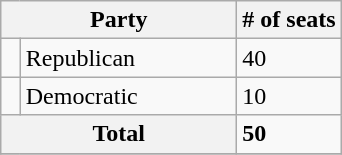<table class="wikitable sortable">
<tr>
<th colspan="2" style="width:150px;">Party</th>
<th># of seats</th>
</tr>
<tr>
<td></td>
<td>Republican</td>
<td>40</td>
</tr>
<tr>
<td></td>
<td>Democratic</td>
<td>10</td>
</tr>
<tr>
<th colspan=2>Total</th>
<td><strong>50</strong></td>
</tr>
<tr>
</tr>
</table>
